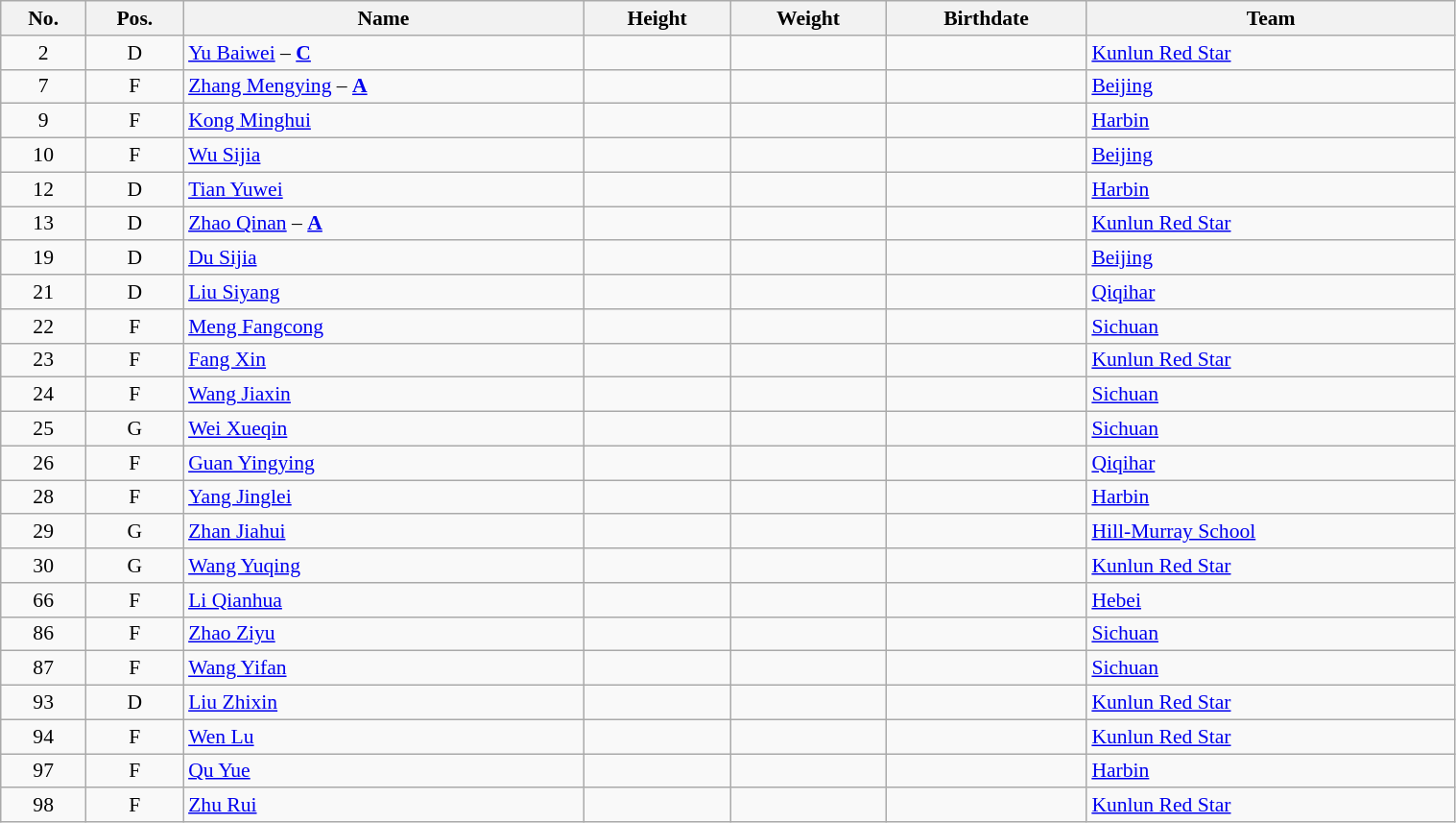<table class="wikitable sortable" width="80%" style="font-size: 90%; text-align: center;">
<tr>
<th>No.</th>
<th>Pos.</th>
<th>Name</th>
<th>Height</th>
<th>Weight</th>
<th>Birthdate</th>
<th>Team</th>
</tr>
<tr>
<td>2</td>
<td>D</td>
<td align="left"><a href='#'>Yu Baiwei</a> – <a href='#'><strong>C</strong></a></td>
<td></td>
<td></td>
<td></td>
<td align="left"> <a href='#'>Kunlun Red Star</a></td>
</tr>
<tr>
<td>7</td>
<td>F</td>
<td align="left"><a href='#'>Zhang Mengying</a>  – <a href='#'><strong>A</strong></a></td>
<td></td>
<td></td>
<td></td>
<td align="left"> <a href='#'>Beijing</a></td>
</tr>
<tr>
<td>9</td>
<td>F</td>
<td align="left"><a href='#'>Kong Minghui</a></td>
<td></td>
<td></td>
<td></td>
<td align="left"> <a href='#'>Harbin</a></td>
</tr>
<tr>
<td>10</td>
<td>F</td>
<td align="left"><a href='#'>Wu Sijia</a></td>
<td></td>
<td></td>
<td></td>
<td align="left"> <a href='#'>Beijing</a></td>
</tr>
<tr>
<td>12</td>
<td>D</td>
<td align="left"><a href='#'>Tian Yuwei</a></td>
<td></td>
<td></td>
<td></td>
<td align="left"> <a href='#'>Harbin</a></td>
</tr>
<tr>
<td>13</td>
<td>D</td>
<td align="left"><a href='#'>Zhao Qinan</a>  – <a href='#'><strong>A</strong></a></td>
<td></td>
<td></td>
<td></td>
<td align="left"> <a href='#'>Kunlun Red Star</a></td>
</tr>
<tr>
<td>19</td>
<td>D</td>
<td align="left"><a href='#'>Du Sijia</a></td>
<td></td>
<td></td>
<td></td>
<td align="left"> <a href='#'>Beijing</a></td>
</tr>
<tr>
<td>21</td>
<td>D</td>
<td align="left"><a href='#'>Liu Siyang</a></td>
<td></td>
<td></td>
<td></td>
<td align="left"> <a href='#'>Qiqihar</a></td>
</tr>
<tr>
<td>22</td>
<td>F</td>
<td align="left"><a href='#'>Meng Fangcong</a></td>
<td></td>
<td></td>
<td></td>
<td align="left"> <a href='#'>Sichuan</a></td>
</tr>
<tr>
<td>23</td>
<td>F</td>
<td align="left"><a href='#'>Fang Xin</a></td>
<td></td>
<td></td>
<td></td>
<td align="left"> <a href='#'>Kunlun Red Star</a></td>
</tr>
<tr>
<td>24</td>
<td>F</td>
<td align="left"><a href='#'>Wang Jiaxin</a></td>
<td></td>
<td></td>
<td></td>
<td align="left"> <a href='#'>Sichuan</a></td>
</tr>
<tr>
<td>25</td>
<td>G</td>
<td align="left"><a href='#'>Wei Xueqin</a></td>
<td></td>
<td></td>
<td></td>
<td align="left"> <a href='#'>Sichuan</a></td>
</tr>
<tr>
<td>26</td>
<td>F</td>
<td align="left"><a href='#'>Guan Yingying</a></td>
<td></td>
<td></td>
<td></td>
<td align="left"> <a href='#'>Qiqihar</a></td>
</tr>
<tr>
<td>28</td>
<td>F</td>
<td align="left"><a href='#'>Yang Jinglei</a></td>
<td></td>
<td></td>
<td></td>
<td align="left"> <a href='#'>Harbin</a></td>
</tr>
<tr>
<td>29</td>
<td>G</td>
<td align="left"><a href='#'>Zhan Jiahui</a></td>
<td></td>
<td></td>
<td></td>
<td align="left"> <a href='#'>Hill-Murray School</a></td>
</tr>
<tr>
<td>30</td>
<td>G</td>
<td align="left"><a href='#'>Wang Yuqing</a></td>
<td></td>
<td></td>
<td></td>
<td align="left"> <a href='#'>Kunlun Red Star</a></td>
</tr>
<tr>
<td>66</td>
<td>F</td>
<td align="left"><a href='#'>Li Qianhua</a></td>
<td></td>
<td></td>
<td></td>
<td align="left"> <a href='#'>Hebei</a></td>
</tr>
<tr>
<td>86</td>
<td>F</td>
<td align="left"><a href='#'>Zhao Ziyu</a></td>
<td></td>
<td></td>
<td></td>
<td align="left"> <a href='#'>Sichuan</a></td>
</tr>
<tr>
<td>87</td>
<td>F</td>
<td align="left"><a href='#'>Wang Yifan</a></td>
<td></td>
<td></td>
<td></td>
<td align="left"> <a href='#'>Sichuan</a></td>
</tr>
<tr>
<td>93</td>
<td>D</td>
<td align="left"><a href='#'>Liu Zhixin</a></td>
<td></td>
<td></td>
<td></td>
<td align="left"> <a href='#'>Kunlun Red Star</a></td>
</tr>
<tr>
<td>94</td>
<td>F</td>
<td align="left"><a href='#'>Wen Lu</a></td>
<td></td>
<td></td>
<td></td>
<td align="left"> <a href='#'>Kunlun Red Star</a></td>
</tr>
<tr>
<td>97</td>
<td>F</td>
<td align="left"><a href='#'>Qu Yue</a></td>
<td></td>
<td></td>
<td></td>
<td align="left"> <a href='#'>Harbin</a></td>
</tr>
<tr>
<td>98</td>
<td>F</td>
<td align="left"><a href='#'>Zhu Rui</a></td>
<td></td>
<td></td>
<td></td>
<td align="left"> <a href='#'>Kunlun Red Star</a></td>
</tr>
</table>
